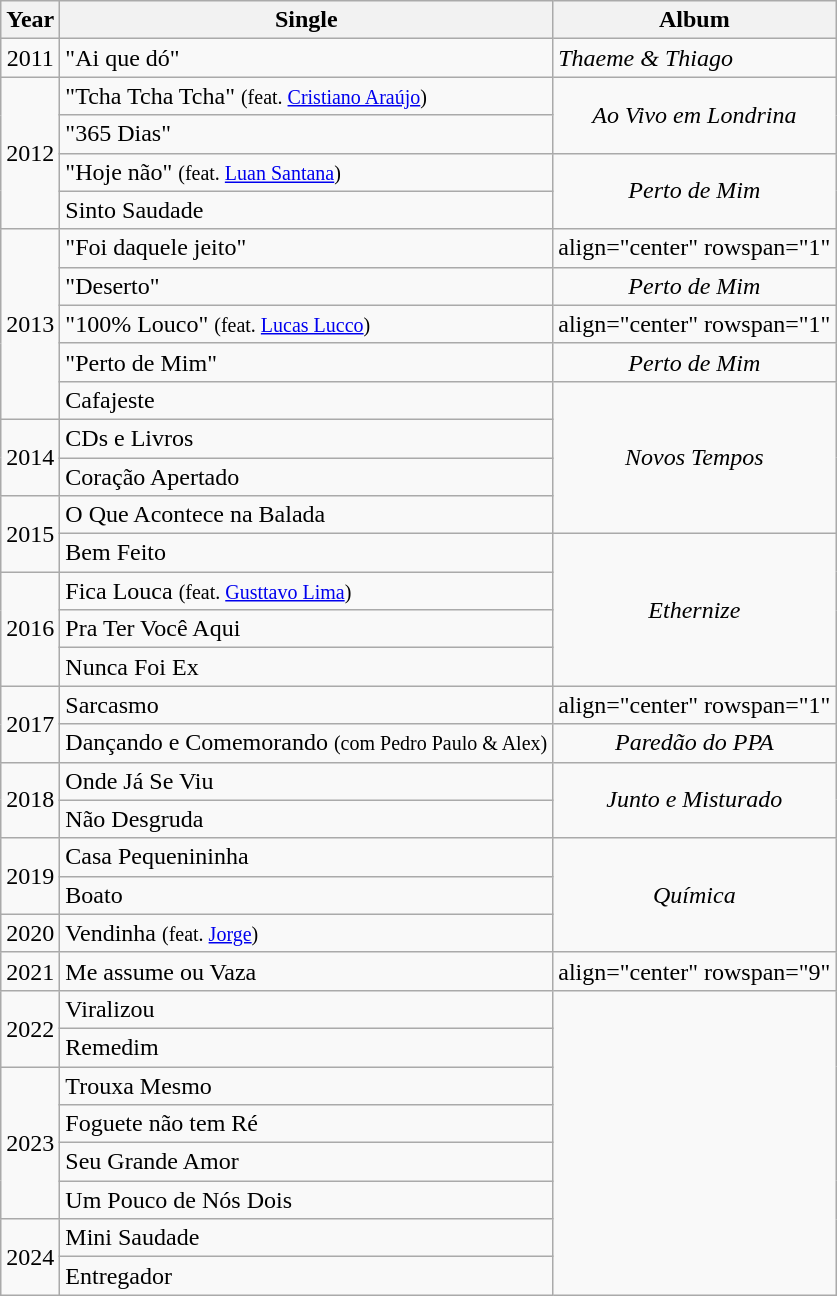<table class="wikitable" style="text-align:center;">
<tr>
<th>Year</th>
<th>Single</th>
<th>Album</th>
</tr>
<tr>
<td rowspan=1>2011</td>
<td align="left">"Ai que dó"</td>
<td align="left" rowspan=1><em>Thaeme & Thiago</em></td>
</tr>
<tr>
<td align="center" rowspan="4">2012</td>
<td align="left">"Tcha Tcha Tcha" <small>(feat. <a href='#'>Cristiano Araújo</a>) </small></td>
<td align="center" rowspan="2"><em>Ao Vivo em Londrina</em></td>
</tr>
<tr>
<td align="left">"365 Dias"</td>
</tr>
<tr>
<td align="left">"Hoje não" <small>(feat. <a href='#'>Luan Santana</a>) </small></td>
<td align="center" rowspan="2"><em>Perto de Mim</em></td>
</tr>
<tr>
<td align="left">Sinto Saudade</td>
</tr>
<tr>
<td align="center" rowspan="5">2013</td>
<td align="left">"Foi daquele jeito"</td>
<td>align="center" rowspan="1" </td>
</tr>
<tr>
<td align="left">"Deserto"</td>
<td align="center" rowspan="1"><em>Perto de Mim</em></td>
</tr>
<tr>
<td align="left">"100% Louco" <small>(feat. <a href='#'>Lucas Lucco</a>)</small></td>
<td>align="center" rowspan="1" </td>
</tr>
<tr>
<td align="left">"Perto de Mim"</td>
<td align="center" rowspan="1"><em>Perto de Mim</em></td>
</tr>
<tr>
<td align="left">Cafajeste</td>
<td rowspan="4" align="center"><em>Novos Tempos</em></td>
</tr>
<tr>
<td align="center" rowspan="2">2014</td>
<td align="left">CDs e Livros</td>
</tr>
<tr>
<td align="left">Coração Apertado</td>
</tr>
<tr>
<td align="center" rowspan="2">2015</td>
<td align="left">O Que Acontece na Balada</td>
</tr>
<tr>
<td align="left">Bem Feito</td>
<td align="center" rowspan="4"><em>Ethernize</em></td>
</tr>
<tr>
<td align="center" rowspan="3">2016</td>
<td align="left">Fica Louca <small>(feat. <a href='#'>Gusttavo Lima</a>)</small></td>
</tr>
<tr>
<td align="left">Pra Ter Você Aqui</td>
</tr>
<tr>
<td align="left">Nunca Foi Ex</td>
</tr>
<tr>
<td rowspan="2" align="center">2017</td>
<td align="left">Sarcasmo</td>
<td>align="center" rowspan="1" </td>
</tr>
<tr>
<td align="left">Dançando e Comemorando <small>(com Pedro Paulo & Alex)</small></td>
<td align="center" rowspan="1"><em>Paredão do PPA </em></td>
</tr>
<tr>
<td align="center" rowspan="2">2018</td>
<td align="left">Onde Já Se Viu</td>
<td align="center" rowspan="2"><em>Junto e Misturado</em></td>
</tr>
<tr>
<td align="left">Não Desgruda</td>
</tr>
<tr>
<td align="center" rowspan="2">2019</td>
<td align="left">Casa Pequenininha</td>
<td align="center" rowspan="3"><em>Química</em></td>
</tr>
<tr>
<td align="left">Boato</td>
</tr>
<tr>
<td align="center" rowspan="1">2020</td>
<td align="left">Vendinha <small>(feat. <a href='#'>Jorge</a>)</small></td>
</tr>
<tr>
<td align="center" rowspan="1">2021</td>
<td align="left">Me assume ou Vaza</td>
<td>align="center" rowspan="9" </td>
</tr>
<tr>
<td align="center" rowspan="2">2022</td>
<td align="left">Viralizou</td>
</tr>
<tr>
<td align="left">Remedim</td>
</tr>
<tr>
<td align="center" rowspan="4">2023</td>
<td align="left">Trouxa Mesmo</td>
</tr>
<tr>
<td align="left">Foguete não tem Ré</td>
</tr>
<tr>
<td align="left">Seu Grande Amor</td>
</tr>
<tr>
<td align="left">Um Pouco de Nós Dois</td>
</tr>
<tr>
<td align="center" rowspan="2">2024</td>
<td align="left">Mini Saudade</td>
</tr>
<tr>
<td align="left">Entregador</td>
</tr>
</table>
